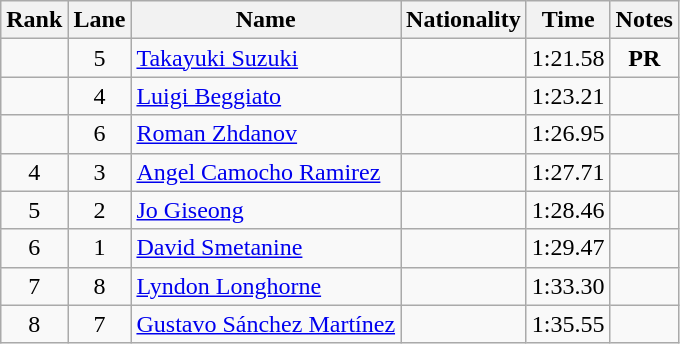<table class="wikitable sortable" style="text-align:center">
<tr>
<th>Rank</th>
<th>Lane</th>
<th>Name</th>
<th>Nationality</th>
<th>Time</th>
<th>Notes</th>
</tr>
<tr>
<td></td>
<td>5</td>
<td align=left><a href='#'>Takayuki Suzuki</a></td>
<td align=left></td>
<td>1:21.58</td>
<td><strong>PR</strong></td>
</tr>
<tr>
<td></td>
<td>4</td>
<td align=left><a href='#'>Luigi Beggiato</a></td>
<td align=left></td>
<td>1:23.21</td>
<td></td>
</tr>
<tr>
<td></td>
<td>6</td>
<td align=left><a href='#'>Roman Zhdanov</a></td>
<td align=left></td>
<td>1:26.95</td>
<td></td>
</tr>
<tr>
<td>4</td>
<td>3</td>
<td align=left><a href='#'>Angel Camocho Ramirez</a></td>
<td align=left></td>
<td>1:27.71</td>
<td></td>
</tr>
<tr>
<td>5</td>
<td>2</td>
<td align=left><a href='#'>Jo Giseong</a></td>
<td align=left></td>
<td>1:28.46</td>
<td></td>
</tr>
<tr>
<td>6</td>
<td>1</td>
<td align=left><a href='#'>David Smetanine</a></td>
<td align=left></td>
<td>1:29.47</td>
<td></td>
</tr>
<tr>
<td>7</td>
<td>8</td>
<td align=left><a href='#'>Lyndon Longhorne</a></td>
<td align=left></td>
<td>1:33.30</td>
<td></td>
</tr>
<tr>
<td>8</td>
<td>7</td>
<td align=left><a href='#'>Gustavo Sánchez Martínez</a></td>
<td align=left></td>
<td>1:35.55</td>
<td></td>
</tr>
</table>
